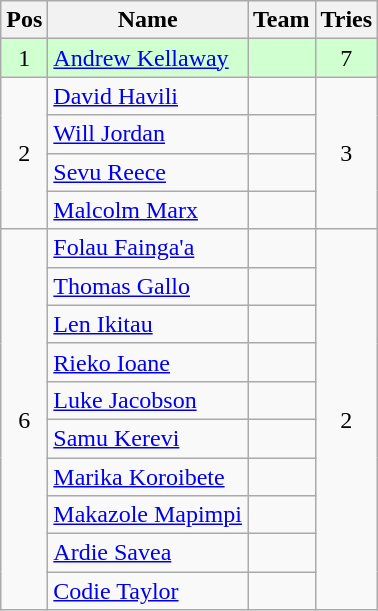<table class="wikitable" style="text-align:center">
<tr>
<th>Pos</th>
<th>Name</th>
<th>Team</th>
<th>Tries</th>
</tr>
<tr style="background:#d0ffd0">
<td>1</td>
<td align="left"><a href='#'>Andrew Kellaway</a></td>
<td align="left"></td>
<td>7</td>
</tr>
<tr>
<td rowspan=4>2</td>
<td align="left"><a href='#'>David Havili</a></td>
<td align="left"></td>
<td rowspan=4>3</td>
</tr>
<tr>
<td align="left"><a href='#'>Will Jordan</a></td>
<td align="left"></td>
</tr>
<tr>
<td align="left"><a href='#'>Sevu Reece</a></td>
<td align="left"></td>
</tr>
<tr>
<td align="left"><a href='#'>Malcolm Marx</a></td>
<td align="left"></td>
</tr>
<tr>
<td rowspan=10>6</td>
<td align="left"><a href='#'>Folau Fainga'a</a></td>
<td align="left"></td>
<td rowspan=10>2</td>
</tr>
<tr>
<td align="left"><a href='#'>Thomas Gallo</a></td>
<td align="left"></td>
</tr>
<tr>
<td align="left"><a href='#'>Len Ikitau</a></td>
<td align="left"></td>
</tr>
<tr>
<td align="left"><a href='#'>Rieko Ioane</a></td>
<td align="left"></td>
</tr>
<tr>
<td align="left"><a href='#'>Luke Jacobson</a></td>
<td align="left"></td>
</tr>
<tr>
<td align="left"><a href='#'>Samu Kerevi</a></td>
<td align="left"></td>
</tr>
<tr>
<td align="left"><a href='#'>Marika Koroibete</a></td>
<td align="left"></td>
</tr>
<tr>
<td align="left"><a href='#'>Makazole Mapimpi</a></td>
<td align="left"></td>
</tr>
<tr>
<td align="left"><a href='#'>Ardie Savea</a></td>
<td align="left"></td>
</tr>
<tr>
<td align="left"><a href='#'>Codie Taylor</a></td>
<td align="left"></td>
</tr>
</table>
